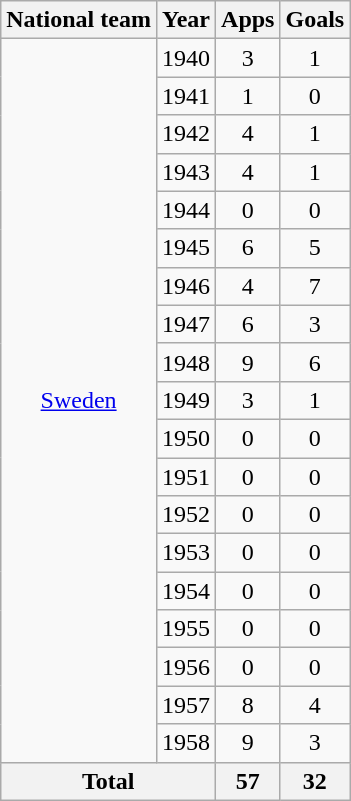<table class="wikitable" style="text-align:center">
<tr>
<th>National team</th>
<th>Year</th>
<th>Apps</th>
<th>Goals</th>
</tr>
<tr>
<td rowspan="19"><a href='#'>Sweden</a></td>
<td>1940</td>
<td>3</td>
<td>1</td>
</tr>
<tr>
<td>1941</td>
<td>1</td>
<td>0</td>
</tr>
<tr>
<td>1942</td>
<td>4</td>
<td>1</td>
</tr>
<tr>
<td>1943</td>
<td>4</td>
<td>1</td>
</tr>
<tr>
<td>1944</td>
<td>0</td>
<td>0</td>
</tr>
<tr>
<td>1945</td>
<td>6</td>
<td>5</td>
</tr>
<tr>
<td>1946</td>
<td>4</td>
<td>7</td>
</tr>
<tr>
<td>1947</td>
<td>6</td>
<td>3</td>
</tr>
<tr>
<td>1948</td>
<td>9</td>
<td>6</td>
</tr>
<tr>
<td>1949</td>
<td>3</td>
<td>1</td>
</tr>
<tr>
<td>1950</td>
<td>0</td>
<td>0</td>
</tr>
<tr>
<td>1951</td>
<td>0</td>
<td>0</td>
</tr>
<tr>
<td>1952</td>
<td>0</td>
<td>0</td>
</tr>
<tr>
<td>1953</td>
<td>0</td>
<td>0</td>
</tr>
<tr>
<td>1954</td>
<td>0</td>
<td>0</td>
</tr>
<tr>
<td>1955</td>
<td>0</td>
<td>0</td>
</tr>
<tr>
<td>1956</td>
<td>0</td>
<td>0</td>
</tr>
<tr>
<td>1957</td>
<td>8</td>
<td>4</td>
</tr>
<tr>
<td>1958</td>
<td>9</td>
<td>3</td>
</tr>
<tr>
<th colspan="2">Total</th>
<th>57</th>
<th>32</th>
</tr>
</table>
